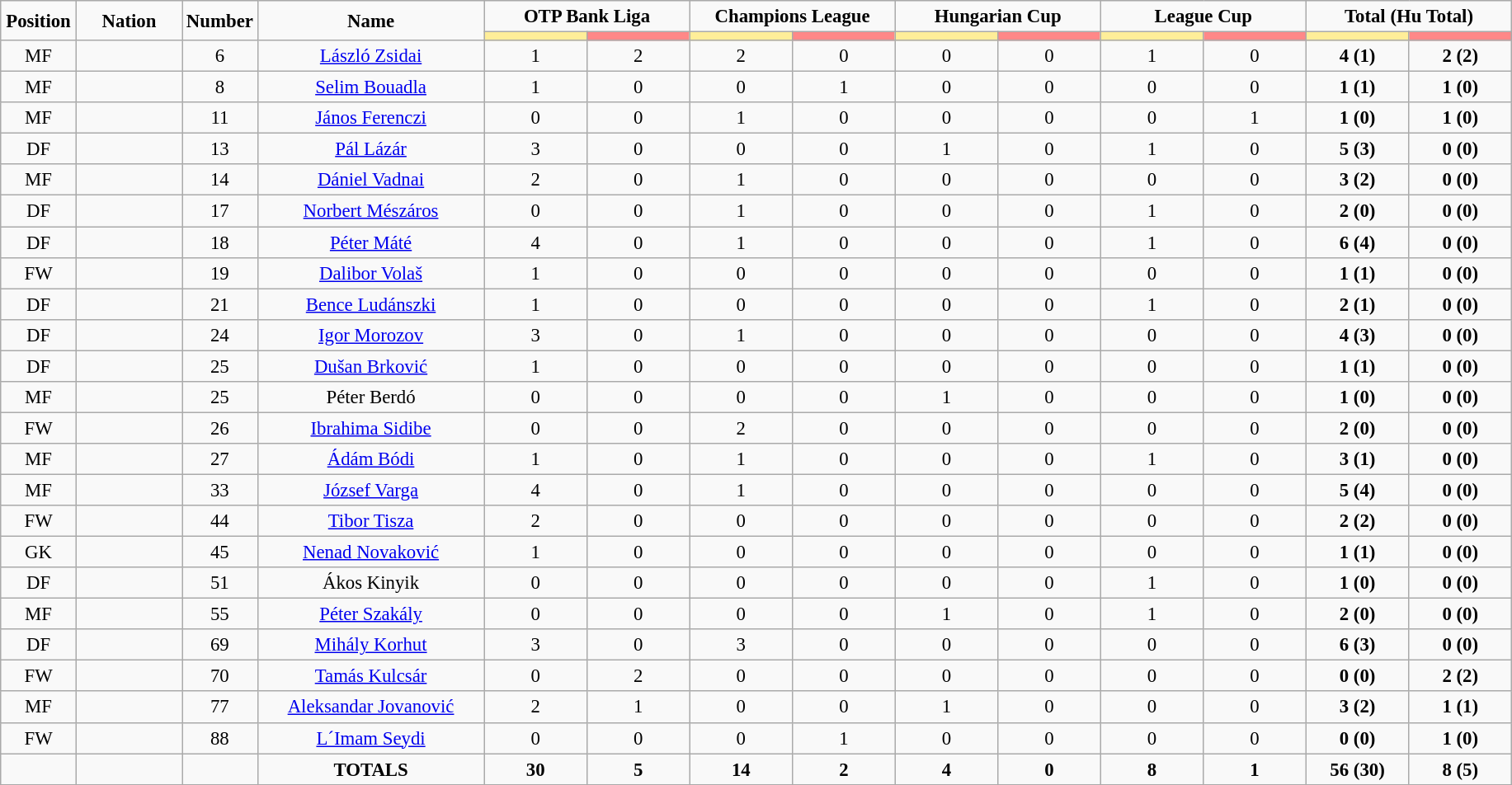<table class="wikitable" style="font-size: 95%; text-align: center;">
<tr>
<td rowspan="2" width="5%" align="center"><strong>Position</strong></td>
<td rowspan="2" width="7%" align="center"><strong>Nation</strong></td>
<td rowspan="2" width="5%" align="center"><strong>Number</strong></td>
<td rowspan="2" width="15%" align="center"><strong>Name</strong></td>
<td colspan="2" align="center"><strong>OTP Bank Liga</strong></td>
<td colspan="2" align="center"><strong>Champions League</strong></td>
<td colspan="2" align="center"><strong>Hungarian Cup</strong></td>
<td colspan="2" align="center"><strong>League Cup</strong></td>
<td colspan="2" align="center"><strong>Total (Hu Total)</strong></td>
</tr>
<tr>
<th width=60 style="background: #FFEE99"></th>
<th width=60 style="background: #FF8888"></th>
<th width=60 style="background: #FFEE99"></th>
<th width=60 style="background: #FF8888"></th>
<th width=60 style="background: #FFEE99"></th>
<th width=60 style="background: #FF8888"></th>
<th width=60 style="background: #FFEE99"></th>
<th width=60 style="background: #FF8888"></th>
<th width=60 style="background: #FFEE99"></th>
<th width=60 style="background: #FF8888"></th>
</tr>
<tr>
<td>MF</td>
<td></td>
<td>6</td>
<td><a href='#'>László Zsidai</a></td>
<td>1</td>
<td>2</td>
<td>2</td>
<td>0</td>
<td>0</td>
<td>0</td>
<td>1</td>
<td>0</td>
<td><strong>4 (1)</strong></td>
<td><strong>2 (2)</strong></td>
</tr>
<tr>
<td>MF</td>
<td></td>
<td>8</td>
<td><a href='#'>Selim Bouadla</a></td>
<td>1</td>
<td>0</td>
<td>0</td>
<td>1</td>
<td>0</td>
<td>0</td>
<td>0</td>
<td>0</td>
<td><strong>1 (1)</strong></td>
<td><strong>1 (0)</strong></td>
</tr>
<tr>
<td>MF</td>
<td></td>
<td>11</td>
<td><a href='#'>János Ferenczi</a></td>
<td>0</td>
<td>0</td>
<td>1</td>
<td>0</td>
<td>0</td>
<td>0</td>
<td>0</td>
<td>1</td>
<td><strong>1 (0)</strong></td>
<td><strong>1 (0)</strong></td>
</tr>
<tr>
<td>DF</td>
<td></td>
<td>13</td>
<td><a href='#'>Pál Lázár</a></td>
<td>3</td>
<td>0</td>
<td>0</td>
<td>0</td>
<td>1</td>
<td>0</td>
<td>1</td>
<td>0</td>
<td><strong>5 (3)</strong></td>
<td><strong>0 (0)</strong></td>
</tr>
<tr>
<td>MF</td>
<td></td>
<td>14</td>
<td><a href='#'>Dániel Vadnai</a></td>
<td>2</td>
<td>0</td>
<td>1</td>
<td>0</td>
<td>0</td>
<td>0</td>
<td>0</td>
<td>0</td>
<td><strong>3 (2)</strong></td>
<td><strong>0 (0)</strong></td>
</tr>
<tr>
<td>DF</td>
<td></td>
<td>17</td>
<td><a href='#'>Norbert Mészáros</a></td>
<td>0</td>
<td>0</td>
<td>1</td>
<td>0</td>
<td>0</td>
<td>0</td>
<td>1</td>
<td>0</td>
<td><strong>2 (0)</strong></td>
<td><strong>0 (0)</strong></td>
</tr>
<tr>
<td>DF</td>
<td></td>
<td>18</td>
<td><a href='#'>Péter Máté</a></td>
<td>4</td>
<td>0</td>
<td>1</td>
<td>0</td>
<td>0</td>
<td>0</td>
<td>1</td>
<td>0</td>
<td><strong>6 (4)</strong></td>
<td><strong>0 (0)</strong></td>
</tr>
<tr>
<td>FW</td>
<td></td>
<td>19</td>
<td><a href='#'>Dalibor Volaš</a></td>
<td>1</td>
<td>0</td>
<td>0</td>
<td>0</td>
<td>0</td>
<td>0</td>
<td>0</td>
<td>0</td>
<td><strong>1 (1)</strong></td>
<td><strong>0 (0)</strong></td>
</tr>
<tr>
<td>DF</td>
<td></td>
<td>21</td>
<td><a href='#'>Bence Ludánszki</a></td>
<td>1</td>
<td>0</td>
<td>0</td>
<td>0</td>
<td>0</td>
<td>0</td>
<td>1</td>
<td>0</td>
<td><strong>2 (1)</strong></td>
<td><strong>0 (0)</strong></td>
</tr>
<tr>
<td>DF</td>
<td></td>
<td>24</td>
<td><a href='#'>Igor Morozov</a></td>
<td>3</td>
<td>0</td>
<td>1</td>
<td>0</td>
<td>0</td>
<td>0</td>
<td>0</td>
<td>0</td>
<td><strong>4 (3)</strong></td>
<td><strong>0 (0)</strong></td>
</tr>
<tr>
<td>DF</td>
<td></td>
<td>25</td>
<td><a href='#'>Dušan Brković</a></td>
<td>1</td>
<td>0</td>
<td>0</td>
<td>0</td>
<td>0</td>
<td>0</td>
<td>0</td>
<td>0</td>
<td><strong>1 (1)</strong></td>
<td><strong>0 (0)</strong></td>
</tr>
<tr>
<td>MF</td>
<td></td>
<td>25</td>
<td>Péter Berdó</td>
<td>0</td>
<td>0</td>
<td>0</td>
<td>0</td>
<td>1</td>
<td>0</td>
<td>0</td>
<td>0</td>
<td><strong>1 (0)</strong></td>
<td><strong>0 (0)</strong></td>
</tr>
<tr>
<td>FW</td>
<td></td>
<td>26</td>
<td><a href='#'>Ibrahima Sidibe</a></td>
<td>0</td>
<td>0</td>
<td>2</td>
<td>0</td>
<td>0</td>
<td>0</td>
<td>0</td>
<td>0</td>
<td><strong>2 (0)</strong></td>
<td><strong>0 (0)</strong></td>
</tr>
<tr>
<td>MF</td>
<td></td>
<td>27</td>
<td><a href='#'>Ádám Bódi</a></td>
<td>1</td>
<td>0</td>
<td>1</td>
<td>0</td>
<td>0</td>
<td>0</td>
<td>1</td>
<td>0</td>
<td><strong>3 (1)</strong></td>
<td><strong>0 (0)</strong></td>
</tr>
<tr>
<td>MF</td>
<td></td>
<td>33</td>
<td><a href='#'>József Varga</a></td>
<td>4</td>
<td>0</td>
<td>1</td>
<td>0</td>
<td>0</td>
<td>0</td>
<td>0</td>
<td>0</td>
<td><strong>5 (4)</strong></td>
<td><strong>0 (0)</strong></td>
</tr>
<tr>
<td>FW</td>
<td></td>
<td>44</td>
<td><a href='#'>Tibor Tisza</a></td>
<td>2</td>
<td>0</td>
<td>0</td>
<td>0</td>
<td>0</td>
<td>0</td>
<td>0</td>
<td>0</td>
<td><strong>2 (2)</strong></td>
<td><strong>0 (0)</strong></td>
</tr>
<tr>
<td>GK</td>
<td></td>
<td>45</td>
<td><a href='#'>Nenad Novaković</a></td>
<td>1</td>
<td>0</td>
<td>0</td>
<td>0</td>
<td>0</td>
<td>0</td>
<td>0</td>
<td>0</td>
<td><strong>1 (1)</strong></td>
<td><strong>0 (0)</strong></td>
</tr>
<tr>
<td>DF</td>
<td></td>
<td>51</td>
<td>Ákos Kinyik</td>
<td>0</td>
<td>0</td>
<td>0</td>
<td>0</td>
<td>0</td>
<td>0</td>
<td>1</td>
<td>0</td>
<td><strong>1 (0)</strong></td>
<td><strong>0 (0)</strong></td>
</tr>
<tr>
<td>MF</td>
<td></td>
<td>55</td>
<td><a href='#'>Péter Szakály</a></td>
<td>0</td>
<td>0</td>
<td>0</td>
<td>0</td>
<td>1</td>
<td>0</td>
<td>1</td>
<td>0</td>
<td><strong>2 (0)</strong></td>
<td><strong>0 (0)</strong></td>
</tr>
<tr>
<td>DF</td>
<td></td>
<td>69</td>
<td><a href='#'>Mihály Korhut</a></td>
<td>3</td>
<td>0</td>
<td>3</td>
<td>0</td>
<td>0</td>
<td>0</td>
<td>0</td>
<td>0</td>
<td><strong>6 (3)</strong></td>
<td><strong>0 (0)</strong></td>
</tr>
<tr>
<td>FW</td>
<td></td>
<td>70</td>
<td><a href='#'>Tamás Kulcsár</a></td>
<td>0</td>
<td>2</td>
<td>0</td>
<td>0</td>
<td>0</td>
<td>0</td>
<td>0</td>
<td>0</td>
<td><strong>0 (0)</strong></td>
<td><strong>2 (2)</strong></td>
</tr>
<tr>
<td>MF</td>
<td></td>
<td>77</td>
<td><a href='#'>Aleksandar Jovanović</a></td>
<td>2</td>
<td>1</td>
<td>0</td>
<td>0</td>
<td>1</td>
<td>0</td>
<td>0</td>
<td>0</td>
<td><strong>3 (2)</strong></td>
<td><strong>1 (1)</strong></td>
</tr>
<tr>
<td>FW</td>
<td></td>
<td>88</td>
<td><a href='#'>L´Imam Seydi</a></td>
<td>0</td>
<td>0</td>
<td>0</td>
<td>1</td>
<td>0</td>
<td>0</td>
<td>0</td>
<td>0</td>
<td><strong>0 (0)</strong></td>
<td><strong>1 (0)</strong></td>
</tr>
<tr>
<td></td>
<td></td>
<td></td>
<td><strong>TOTALS</strong></td>
<td><strong>30</strong></td>
<td><strong>5</strong></td>
<td><strong>14</strong></td>
<td><strong>2</strong></td>
<td><strong>4</strong></td>
<td><strong>0</strong></td>
<td><strong>8</strong></td>
<td><strong>1</strong></td>
<td><strong>56 (30)</strong></td>
<td><strong>8 (5)</strong></td>
</tr>
<tr>
</tr>
</table>
